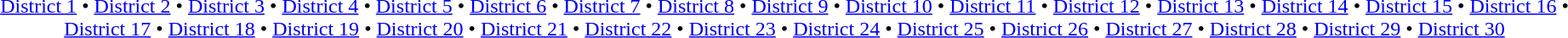<table id=toc class=toc summary=Contents>
<tr>
<td align=center><a href='#'>District 1</a> • <a href='#'>District 2</a> • <a href='#'>District 3</a> • <a href='#'>District 4</a> • <a href='#'>District 5</a> • <a href='#'>District 6</a> • <a href='#'>District 7</a> • <a href='#'>District 8</a> • <a href='#'>District 9</a> • <a href='#'>District 10</a> • <a href='#'>District 11</a> • <a href='#'>District 12</a> • <a href='#'>District 13</a> • <a href='#'>District 14</a> • <a href='#'>District 15</a> • <a href='#'>District 16</a> • <a href='#'>District 17</a> • <a href='#'>District 18</a> • <a href='#'>District 19</a> • <a href='#'>District 20</a> • <a href='#'>District 21</a> • <a href='#'>District 22</a> • <a href='#'>District 23</a> • <a href='#'>District 24</a> • <a href='#'>District 25</a> • <a href='#'>District 26</a> • <a href='#'>District 27</a> • <a href='#'>District 28</a> • <a href='#'>District 29</a> • <a href='#'>District 30</a></td>
</tr>
</table>
